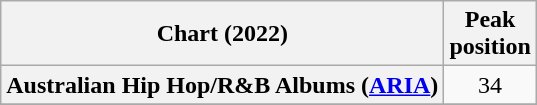<table class="wikitable sortable plainrowheaders" style="text-align:center">
<tr>
<th scope="col">Chart (2022)</th>
<th scope="col">Peak<br>position</th>
</tr>
<tr>
<th scope="row">Australian Hip Hop/R&B Albums (<a href='#'>ARIA</a>)</th>
<td>34</td>
</tr>
<tr>
</tr>
<tr>
</tr>
<tr>
</tr>
<tr>
</tr>
<tr>
</tr>
<tr>
</tr>
</table>
